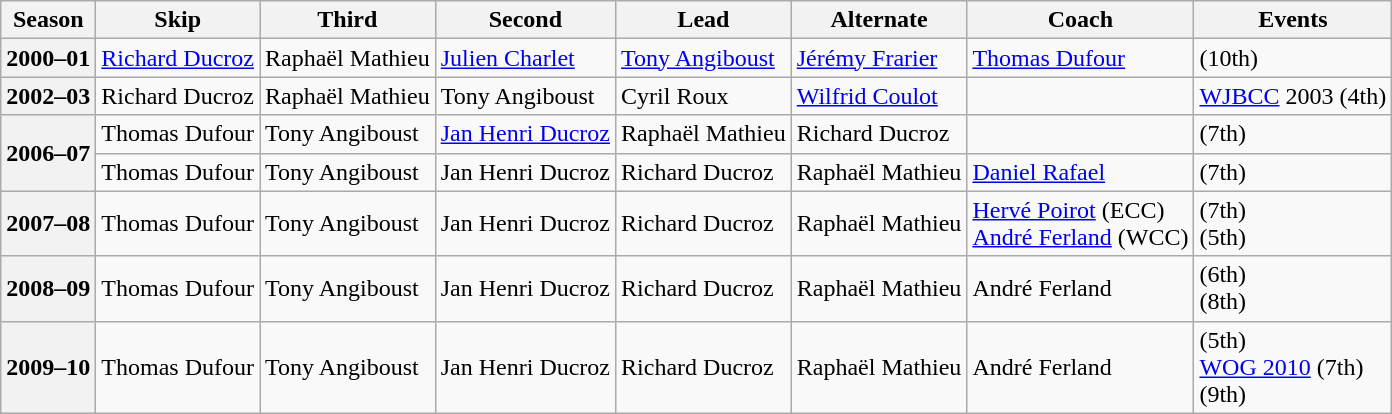<table class="wikitable">
<tr>
<th scope="col">Season</th>
<th scope="col">Skip</th>
<th scope="col">Third</th>
<th scope="col">Second</th>
<th scope="col">Lead</th>
<th scope="col">Alternate</th>
<th scope="col">Coach</th>
<th scope="col">Events</th>
</tr>
<tr>
<th scope="row">2000–01</th>
<td><a href='#'>Richard Ducroz</a></td>
<td>Raphaël Mathieu</td>
<td><a href='#'>Julien Charlet</a></td>
<td><a href='#'>Tony Angiboust</a></td>
<td><a href='#'>Jérémy Frarier</a></td>
<td><a href='#'>Thomas Dufour</a></td>
<td> (10th)</td>
</tr>
<tr>
<th scope="row">2002–03</th>
<td>Richard Ducroz</td>
<td>Raphaël Mathieu</td>
<td>Tony Angiboust</td>
<td>Cyril Roux</td>
<td><a href='#'>Wilfrid Coulot</a></td>
<td></td>
<td><a href='#'>WJBCC</a> 2003 (4th)</td>
</tr>
<tr>
<th scope="row" rowspan=2>2006–07</th>
<td>Thomas Dufour</td>
<td>Tony Angiboust</td>
<td><a href='#'>Jan Henri Ducroz</a></td>
<td>Raphaël Mathieu</td>
<td>Richard Ducroz</td>
<td></td>
<td> (7th)</td>
</tr>
<tr>
<td>Thomas Dufour</td>
<td>Tony Angiboust</td>
<td>Jan Henri Ducroz</td>
<td>Richard Ducroz</td>
<td>Raphaël Mathieu</td>
<td><a href='#'>Daniel Rafael</a></td>
<td> (7th)</td>
</tr>
<tr>
<th scope="row">2007–08</th>
<td>Thomas Dufour</td>
<td>Tony Angiboust</td>
<td>Jan Henri Ducroz</td>
<td>Richard Ducroz</td>
<td>Raphaël Mathieu</td>
<td><a href='#'>Hervé Poirot</a> (ECC)<br><a href='#'>André Ferland</a> (WCC)</td>
<td> (7th)<br> (5th)</td>
</tr>
<tr>
<th scope="row">2008–09</th>
<td>Thomas Dufour</td>
<td>Tony Angiboust</td>
<td>Jan Henri Ducroz</td>
<td>Richard Ducroz</td>
<td>Raphaël Mathieu</td>
<td>André Ferland</td>
<td> (6th)<br> (8th)</td>
</tr>
<tr>
<th scope="row">2009–10</th>
<td>Thomas Dufour</td>
<td>Tony Angiboust</td>
<td>Jan Henri Ducroz</td>
<td>Richard Ducroz</td>
<td>Raphaël Mathieu</td>
<td>André Ferland</td>
<td> (5th)<br><a href='#'>WOG 2010</a> (7th)<br> (9th)</td>
</tr>
</table>
